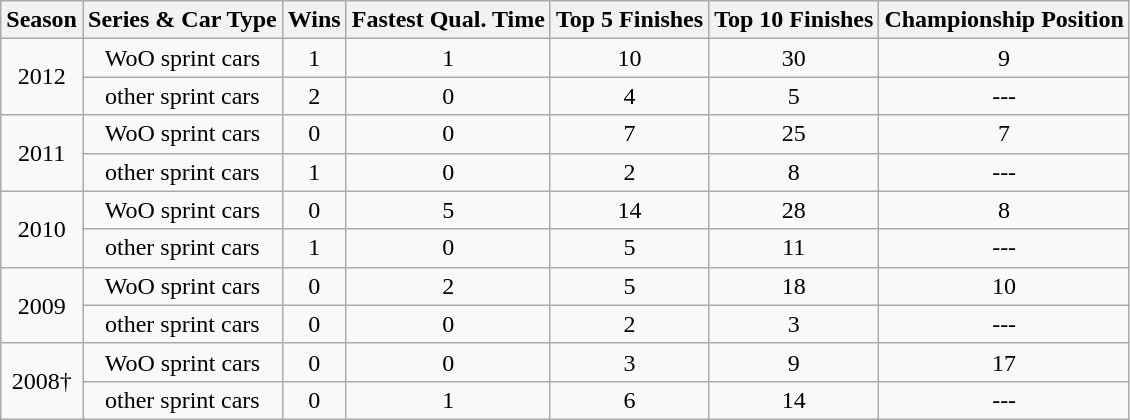<table class="wikitable">
<tr>
<th>Season</th>
<th>Series & Car Type</th>
<th>Wins</th>
<th>Fastest Qual. Time</th>
<th>Top 5 Finishes</th>
<th>Top 10 Finishes</th>
<th>Championship Position</th>
</tr>
<tr align="center">
<td rowspan=2>2012</td>
<td>WoO sprint cars</td>
<td>1</td>
<td>1</td>
<td>10</td>
<td>30</td>
<td>9</td>
</tr>
<tr align="center">
<td>other sprint cars</td>
<td>2</td>
<td>0</td>
<td>4</td>
<td>5</td>
<td>---</td>
</tr>
<tr align="center">
<td rowspan=2>2011</td>
<td>WoO sprint cars</td>
<td>0</td>
<td>0</td>
<td>7</td>
<td>25</td>
<td>7</td>
</tr>
<tr align="center">
<td>other sprint cars</td>
<td>1</td>
<td>0</td>
<td>2</td>
<td>8</td>
<td>---</td>
</tr>
<tr align="center">
<td rowspan=2>2010</td>
<td>WoO sprint cars</td>
<td>0</td>
<td>5</td>
<td>14</td>
<td>28</td>
<td>8</td>
</tr>
<tr align="center">
<td>other sprint cars</td>
<td>1</td>
<td>0</td>
<td>5</td>
<td>11</td>
<td>---</td>
</tr>
<tr align="center">
<td rowspan=2>2009</td>
<td>WoO sprint cars</td>
<td>0</td>
<td>2</td>
<td>5</td>
<td>18</td>
<td>10</td>
</tr>
<tr align="center">
<td>other sprint cars</td>
<td>0</td>
<td>0</td>
<td>2</td>
<td>3</td>
<td>---</td>
</tr>
<tr align="center">
<td rowspan=2>2008†</td>
<td>WoO sprint cars</td>
<td>0</td>
<td>0</td>
<td>3</td>
<td>9</td>
<td>17</td>
</tr>
<tr align="center">
<td>other sprint cars</td>
<td>0</td>
<td>1</td>
<td>6</td>
<td>14</td>
<td>---</td>
</tr>
</table>
